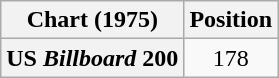<table class="wikitable sortable plainrowheaders" style="text-align:center;">
<tr>
<th scope="col">Chart (1975)</th>
<th scope="col">Position</th>
</tr>
<tr>
<th scope="row">US <em>Billboard</em> 200</th>
<td>178</td>
</tr>
</table>
